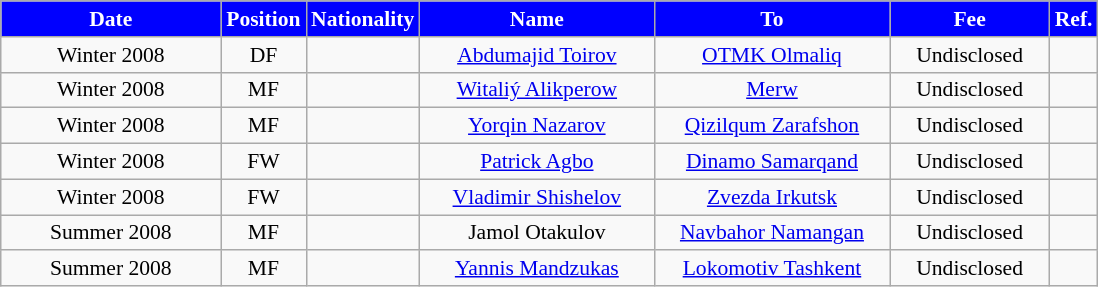<table class="wikitable"  style="text-align:center; font-size:90%; ">
<tr>
<th style="background:#00f; color:white; width:140px;">Date</th>
<th style="background:#00f; color:white; width:50px;">Position</th>
<th style="background:#00f; color:white; width:50px;">Nationality</th>
<th style="background:#00f; color:white; width:150px;">Name</th>
<th style="background:#00f; color:white; width:150px;">To</th>
<th style="background:#00f; color:white; width:100px;">Fee</th>
<th style="background:#00f; color:white; width:25px;">Ref.</th>
</tr>
<tr>
<td>Winter 2008</td>
<td>DF</td>
<td></td>
<td><a href='#'>Abdumajid Toirov</a></td>
<td><a href='#'>OTMK Olmaliq</a></td>
<td>Undisclosed</td>
<td></td>
</tr>
<tr>
<td>Winter 2008</td>
<td>MF</td>
<td></td>
<td><a href='#'>Witaliý Alikperow</a></td>
<td><a href='#'>Merw</a></td>
<td>Undisclosed</td>
<td></td>
</tr>
<tr>
<td>Winter 2008</td>
<td>MF</td>
<td></td>
<td><a href='#'>Yorqin Nazarov</a></td>
<td><a href='#'>Qizilqum Zarafshon</a></td>
<td>Undisclosed</td>
<td></td>
</tr>
<tr>
<td>Winter 2008</td>
<td>FW</td>
<td></td>
<td><a href='#'>Patrick Agbo</a></td>
<td><a href='#'>Dinamo Samarqand</a></td>
<td>Undisclosed</td>
<td></td>
</tr>
<tr>
<td>Winter 2008</td>
<td>FW</td>
<td></td>
<td><a href='#'>Vladimir Shishelov</a></td>
<td><a href='#'>Zvezda Irkutsk</a></td>
<td>Undisclosed</td>
<td></td>
</tr>
<tr>
<td>Summer 2008</td>
<td>MF</td>
<td></td>
<td>Jamol Otakulov</td>
<td><a href='#'>Navbahor Namangan</a></td>
<td>Undisclosed</td>
<td></td>
</tr>
<tr>
<td>Summer 2008</td>
<td>MF</td>
<td></td>
<td><a href='#'>Yannis Mandzukas</a></td>
<td><a href='#'>Lokomotiv Tashkent</a></td>
<td>Undisclosed</td>
<td></td>
</tr>
</table>
